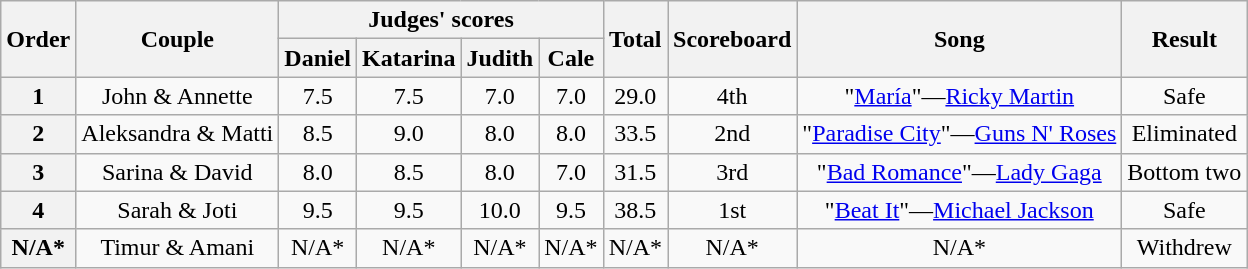<table class="wikitable plainrowheaders" style="text-align:center;">
<tr>
<th scope="col" rowspan=2>Order</th>
<th scope="col" rowspan=2>Couple</th>
<th scope="col" colspan=4>Judges' scores</th>
<th scope="col" rowspan=2>Total</th>
<th scope="col" rowspan=2>Scoreboard</th>
<th scope="col" rowspan=2>Song</th>
<th scope="col" rowspan=2>Result</th>
</tr>
<tr>
<th scope="col">Daniel</th>
<th>Katarina</th>
<th>Judith</th>
<th>Cale</th>
</tr>
<tr>
<th scope="col">1</th>
<td>John & Annette</td>
<td>7.5</td>
<td>7.5</td>
<td>7.0</td>
<td>7.0</td>
<td>29.0</td>
<td>4th</td>
<td>"<a href='#'>María</a>"—<a href='#'>Ricky Martin</a></td>
<td>Safe</td>
</tr>
<tr>
<th scope="col">2</th>
<td>Aleksandra & Matti</td>
<td>8.5</td>
<td>9.0</td>
<td>8.0</td>
<td>8.0</td>
<td>33.5</td>
<td>2nd</td>
<td>"<a href='#'>Paradise City</a>"—<a href='#'>Guns N' Roses</a></td>
<td>Eliminated</td>
</tr>
<tr>
<th scope="col">3</th>
<td>Sarina & David</td>
<td>8.0</td>
<td>8.5</td>
<td>8.0</td>
<td>7.0</td>
<td>31.5</td>
<td>3rd</td>
<td>"<a href='#'>Bad Romance</a>"—<a href='#'>Lady Gaga</a></td>
<td>Bottom two</td>
</tr>
<tr>
<th scope="col">4</th>
<td>Sarah & Joti</td>
<td>9.5</td>
<td>9.5</td>
<td>10.0</td>
<td>9.5</td>
<td>38.5</td>
<td>1st</td>
<td>"<a href='#'>Beat It</a>"—<a href='#'>Michael Jackson</a></td>
<td>Safe</td>
</tr>
<tr>
<th scope="col">N/A*</th>
<td>Timur & Amani</td>
<td>N/A*</td>
<td>N/A*</td>
<td>N/A*</td>
<td>N/A*</td>
<td>N/A*</td>
<td>N/A*</td>
<td>N/A*</td>
<td>Withdrew</td>
</tr>
</table>
